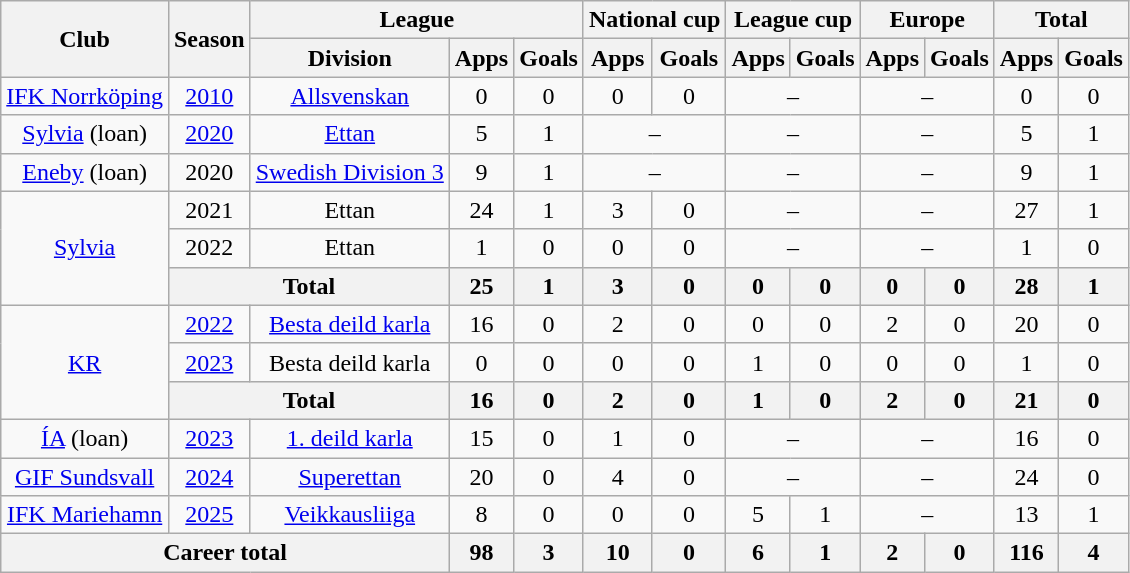<table class="wikitable" style="text-align:center">
<tr>
<th rowspan="2">Club</th>
<th rowspan="2">Season</th>
<th colspan="3">League</th>
<th colspan="2">National cup</th>
<th colspan="2">League cup</th>
<th colspan="2">Europe</th>
<th colspan="2">Total</th>
</tr>
<tr>
<th>Division</th>
<th>Apps</th>
<th>Goals</th>
<th>Apps</th>
<th>Goals</th>
<th>Apps</th>
<th>Goals</th>
<th>Apps</th>
<th>Goals</th>
<th>Apps</th>
<th>Goals</th>
</tr>
<tr>
<td><a href='#'>IFK Norrköping</a></td>
<td><a href='#'>2010</a></td>
<td><a href='#'>Allsvenskan</a></td>
<td>0</td>
<td>0</td>
<td>0</td>
<td>0</td>
<td colspan=2>–</td>
<td colspan=2>–</td>
<td>0</td>
<td>0</td>
</tr>
<tr>
<td><a href='#'>Sylvia</a> (loan)</td>
<td><a href='#'>2020</a></td>
<td><a href='#'>Ettan</a></td>
<td>5</td>
<td>1</td>
<td colspan=2>–</td>
<td colspan=2>–</td>
<td colspan=2>–</td>
<td>5</td>
<td>1</td>
</tr>
<tr>
<td><a href='#'>Eneby</a> (loan)</td>
<td>2020</td>
<td><a href='#'>Swedish Division 3</a></td>
<td>9</td>
<td>1</td>
<td colspan=2>–</td>
<td colspan=2>–</td>
<td colspan=2>–</td>
<td>9</td>
<td>1</td>
</tr>
<tr>
<td rowspan=3><a href='#'>Sylvia</a></td>
<td>2021</td>
<td>Ettan</td>
<td>24</td>
<td>1</td>
<td>3</td>
<td>0</td>
<td colspan=2>–</td>
<td colspan=2>–</td>
<td>27</td>
<td>1</td>
</tr>
<tr>
<td>2022</td>
<td>Ettan</td>
<td>1</td>
<td>0</td>
<td>0</td>
<td>0</td>
<td colspan=2>–</td>
<td colspan=2>–</td>
<td>1</td>
<td>0</td>
</tr>
<tr>
<th colspan=2>Total</th>
<th>25</th>
<th>1</th>
<th>3</th>
<th>0</th>
<th>0</th>
<th>0</th>
<th>0</th>
<th>0</th>
<th>28</th>
<th>1</th>
</tr>
<tr>
<td rowspan=3><a href='#'>KR</a></td>
<td><a href='#'>2022</a></td>
<td><a href='#'>Besta deild karla</a></td>
<td>16</td>
<td>0</td>
<td>2</td>
<td>0</td>
<td>0</td>
<td>0</td>
<td>2</td>
<td>0</td>
<td>20</td>
<td>0</td>
</tr>
<tr>
<td><a href='#'>2023</a></td>
<td>Besta deild karla</td>
<td>0</td>
<td>0</td>
<td>0</td>
<td>0</td>
<td>1</td>
<td>0</td>
<td>0</td>
<td>0</td>
<td>1</td>
<td>0</td>
</tr>
<tr>
<th colspan=2>Total</th>
<th>16</th>
<th>0</th>
<th>2</th>
<th>0</th>
<th>1</th>
<th>0</th>
<th>2</th>
<th>0</th>
<th>21</th>
<th>0</th>
</tr>
<tr>
<td><a href='#'>ÍA</a> (loan)</td>
<td><a href='#'>2023</a></td>
<td><a href='#'>1. deild karla</a></td>
<td>15</td>
<td>0</td>
<td>1</td>
<td>0</td>
<td colspan=2>–</td>
<td colspan=2>–</td>
<td>16</td>
<td>0</td>
</tr>
<tr>
<td><a href='#'>GIF Sundsvall</a></td>
<td><a href='#'>2024</a></td>
<td><a href='#'>Superettan</a></td>
<td>20</td>
<td>0</td>
<td>4</td>
<td>0</td>
<td colspan=2>–</td>
<td colspan=2>–</td>
<td>24</td>
<td>0</td>
</tr>
<tr>
<td><a href='#'>IFK Mariehamn</a></td>
<td><a href='#'>2025</a></td>
<td><a href='#'>Veikkausliiga</a></td>
<td>8</td>
<td>0</td>
<td>0</td>
<td>0</td>
<td>5</td>
<td>1</td>
<td colspan=2>–</td>
<td>13</td>
<td>1</td>
</tr>
<tr>
<th colspan="3">Career total</th>
<th>98</th>
<th>3</th>
<th>10</th>
<th>0</th>
<th>6</th>
<th>1</th>
<th>2</th>
<th>0</th>
<th>116</th>
<th>4</th>
</tr>
</table>
